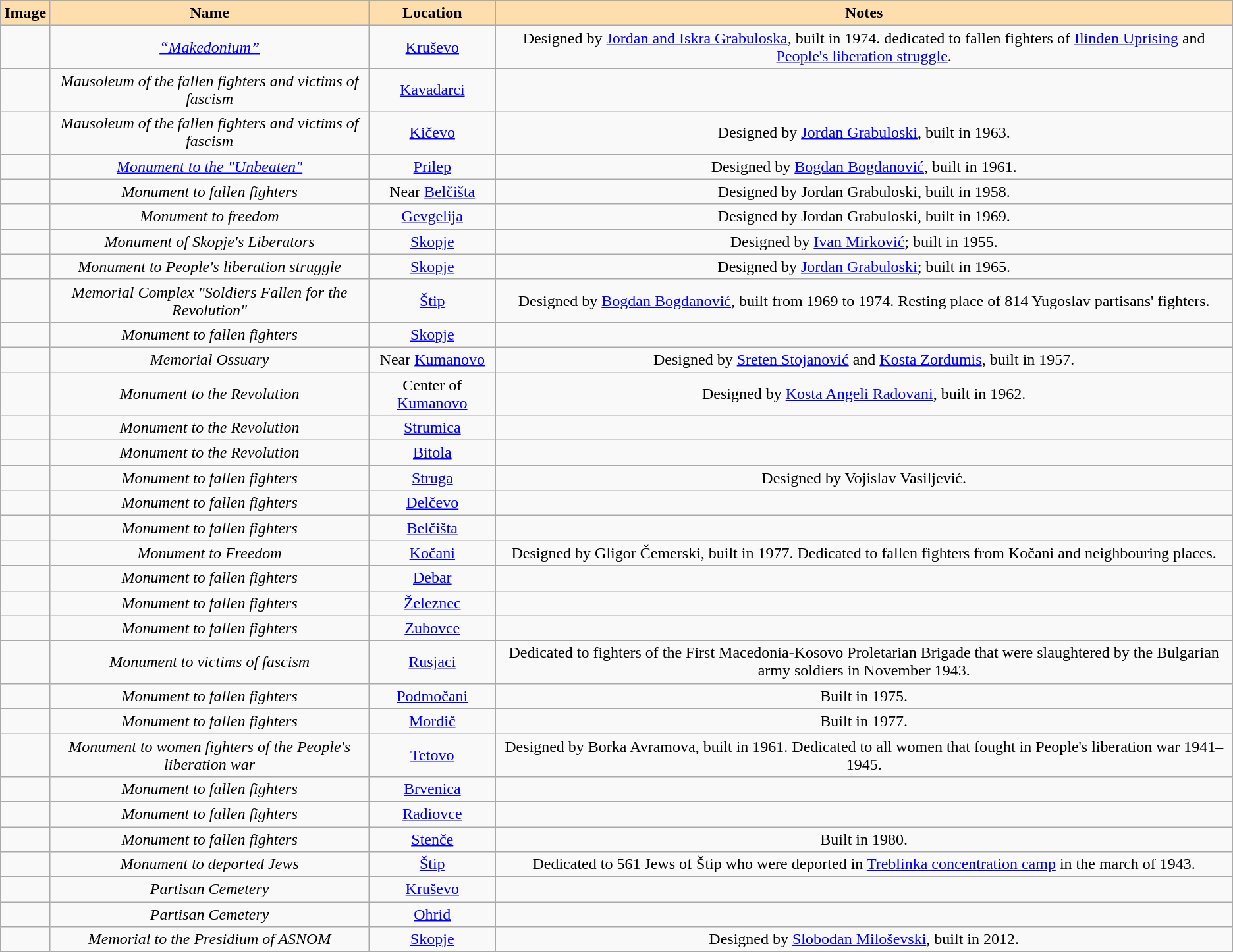<table class="wikitable">
<tr>
<th style=background:#FFDEAD;><strong>Image</strong></th>
<th style=background:#FFDEAD;><strong>Name</strong></th>
<th style=background:#FFDEAD;><strong>Location</strong></th>
<th style=background:#FFDEAD;><strong>Notes</strong></th>
</tr>
<tr>
<td align="center"></td>
<td align="center"><em><a href='#'>“Makedonium”</a></em></td>
<td align="center"><a href='#'>Kruševo</a></td>
<td align="center">Designed by <a href='#'>Jordan and Iskra Grabuloska</a>, built in 1974. dedicated to fallen fighters of <a href='#'>Ilinden Uprising</a> and <a href='#'>People's liberation struggle</a>.</td>
</tr>
<tr>
<td align="center"></td>
<td align="center"><em>Mausoleum of the fallen fighters and victims of fascism</em></td>
<td align="center"><a href='#'>Kavadarci</a></td>
<td align="center"></td>
</tr>
<tr>
<td align="center"></td>
<td align="center"><em>Mausoleum of the fallen fighters and victims of fascism</em></td>
<td align="center"><a href='#'>Kičevo</a></td>
<td align="center">Designed by <a href='#'>Jordan Grabuloski</a>, built in 1963.</td>
</tr>
<tr>
<td align="center"></td>
<td align="center"><em><a href='#'>Monument to the "Unbeaten"</a></em></td>
<td align="center"><a href='#'>Prilep</a></td>
<td align="center">Designed by <a href='#'>Bogdan Bogdanović</a>, built in 1961.</td>
</tr>
<tr>
<td align="center"></td>
<td align="center"><em>Monument to fallen fighters</em></td>
<td align="center">Near <a href='#'>Belčišta</a></td>
<td align="center">Designed by Jordan Grabuloski, built in 1958.</td>
</tr>
<tr>
<td align="center"></td>
<td align="center"><em>Monument to freedom</em></td>
<td align="center"><a href='#'>Gevgelija</a></td>
<td align="center">Designed by Jordan Grabuloski, built in 1969.</td>
</tr>
<tr>
<td align="center"></td>
<td align="center"><em>Monument of Skopje's Liberators</em></td>
<td align="center"><a href='#'>Skopje</a></td>
<td align="center">Designed by <a href='#'>Ivan Mirković</a>; built in 1955.</td>
</tr>
<tr>
<td align="center"></td>
<td align="center"><em>Monument to People's liberation struggle</em></td>
<td align="center"><a href='#'>Skopje</a></td>
<td align="center">Designed by <a href='#'>Jordan Grabuloski</a>; built in 1965.</td>
</tr>
<tr>
<td align="center"></td>
<td align="center"><em>Memorial Complex "Soldiers Fallen for the Revolution"</em></td>
<td align="center"><a href='#'>Štip</a></td>
<td align="center">Designed by <a href='#'>Bogdan Bogdanović</a>, built from 1969 to 1974. Resting place of 814 Yugoslav partisans' fighters.</td>
</tr>
<tr>
<td align="center"></td>
<td align="center"><em>Monument to fallen fighters</em></td>
<td align="center"><a href='#'>Skopje</a></td>
<td align="center"></td>
</tr>
<tr>
<td align="center"></td>
<td align="center"><em>Memorial Ossuary</em></td>
<td align="center">Near <a href='#'>Kumanovo</a></td>
<td align="center">Designed by <a href='#'>Sreten Stojanović</a> and <a href='#'>Kosta Zordumis</a>, built in 1957.</td>
</tr>
<tr>
<td align="center"></td>
<td align="center"><em>Monument to the Revolution</em></td>
<td align="center">Center of <a href='#'>Kumanovo</a></td>
<td align="center">Designed by <a href='#'>Kosta Angeli Radovani</a>, built in 1962.</td>
</tr>
<tr>
<td align="center"></td>
<td align="center"><em>Monument to the Revolution</em></td>
<td align="center"><a href='#'>Strumica</a></td>
<td align="center"></td>
</tr>
<tr>
<td align="center"></td>
<td align="center"><em>Monument to the Revolution</em></td>
<td align="center"><a href='#'>Bitola</a></td>
<td align="center"></td>
</tr>
<tr>
<td align="center"></td>
<td align="center"><em>Monument to fallen fighters</em></td>
<td align="center"><a href='#'>Struga</a></td>
<td align="center">Designed by Vojislav Vasiljević.</td>
</tr>
<tr>
<td align="center"></td>
<td align="center"><em>Monument to fallen fighters</em></td>
<td align="center"><a href='#'>Delčevo</a></td>
<td align="center"></td>
</tr>
<tr>
<td align="center"></td>
<td align="center"><em>Monument to fallen fighters</em></td>
<td align="center"><a href='#'>Belčišta</a></td>
<td align="center"></td>
</tr>
<tr>
<td align="center"></td>
<td align="center"><em>Monument to Freedom</em></td>
<td align="center"><a href='#'>Kočani</a></td>
<td align="center">Designed by Gligor Čemerski, built in 1977. Dedicated to fallen fighters from Kočani and neighbouring places.</td>
</tr>
<tr>
<td align="center"></td>
<td align="center"><em>Monument to fallen fighters</em></td>
<td align="center"><a href='#'>Debar</a></td>
<td align="center"></td>
</tr>
<tr>
<td align="center"></td>
<td align="center"><em>Monument to fallen fighters</em></td>
<td align="center"><a href='#'>Železnec</a></td>
<td align="center"></td>
</tr>
<tr>
<td align="center"></td>
<td align="center"><em>Monument to fallen fighters</em></td>
<td align="center"><a href='#'>Zubovce</a></td>
<td align="center"></td>
</tr>
<tr>
<td align="center"></td>
<td align="center"><em>Monument to victims of fascism</em></td>
<td align="center"><a href='#'>Rusjaci</a></td>
<td align="center">Dedicated to fighters of the First Macedonia-Kosovo Proletarian Brigade that were slaughtered by the Bulgarian army soldiers in November 1943.</td>
</tr>
<tr>
<td align="center"></td>
<td align="center"><em>Monument to fallen fighters</em></td>
<td align="center"><a href='#'>Podmočani</a></td>
<td align="center">Built in 1975.</td>
</tr>
<tr>
<td align="center"></td>
<td align="center"><em>Monument to fallen fighters</em></td>
<td align="center"><a href='#'>Mordič</a></td>
<td align="center">Built in 1977.</td>
</tr>
<tr>
<td align="center"></td>
<td align="center"><em>Monument to women fighters of the People's liberation war</em></td>
<td align="center"><a href='#'>Tetovo</a></td>
<td align="center">Designed by Borka Avramova, built in 1961. Dedicated to all women that fought in People's liberation war 1941–1945.</td>
</tr>
<tr>
<td align="center"></td>
<td align="center"><em>Monument to fallen fighters</em></td>
<td align="center"><a href='#'>Brvenica</a></td>
<td align="center"></td>
</tr>
<tr>
<td align="center"></td>
<td align="center"><em>Monument to fallen fighters</em></td>
<td align="center"><a href='#'>Radiovce</a></td>
<td align="center"></td>
</tr>
<tr>
<td align="center"></td>
<td align="center"><em>Monument to fallen fighters</em></td>
<td align="center"><a href='#'>Stenče</a></td>
<td align="center">Built in 1980.</td>
</tr>
<tr>
<td align="center"></td>
<td align="center"><em>Monument to deported Jews</em></td>
<td align="center"><a href='#'>Štip</a></td>
<td align="center">Dedicated to 561 Jews of Štip who were deported in <a href='#'>Treblinka concentration camp</a> in the march of 1943.</td>
</tr>
<tr>
<td align="center"></td>
<td align="center"><em>Partisan Cemetery</em></td>
<td align="center"><a href='#'>Kruševo</a></td>
<td align="center"></td>
</tr>
<tr>
<td align="center"></td>
<td align="center"><em>Partisan Cemetery</em></td>
<td align="center"><a href='#'>Ohrid</a></td>
<td align="center"></td>
</tr>
<tr>
<td align="center"></td>
<td align="center"><em>Memorial to the Presidium of ASNOM</em></td>
<td align="center"><a href='#'>Skopje</a></td>
<td align="center">Designed by <a href='#'>Slobodan Miloševski</a>, built in 2012.</td>
</tr>
</table>
